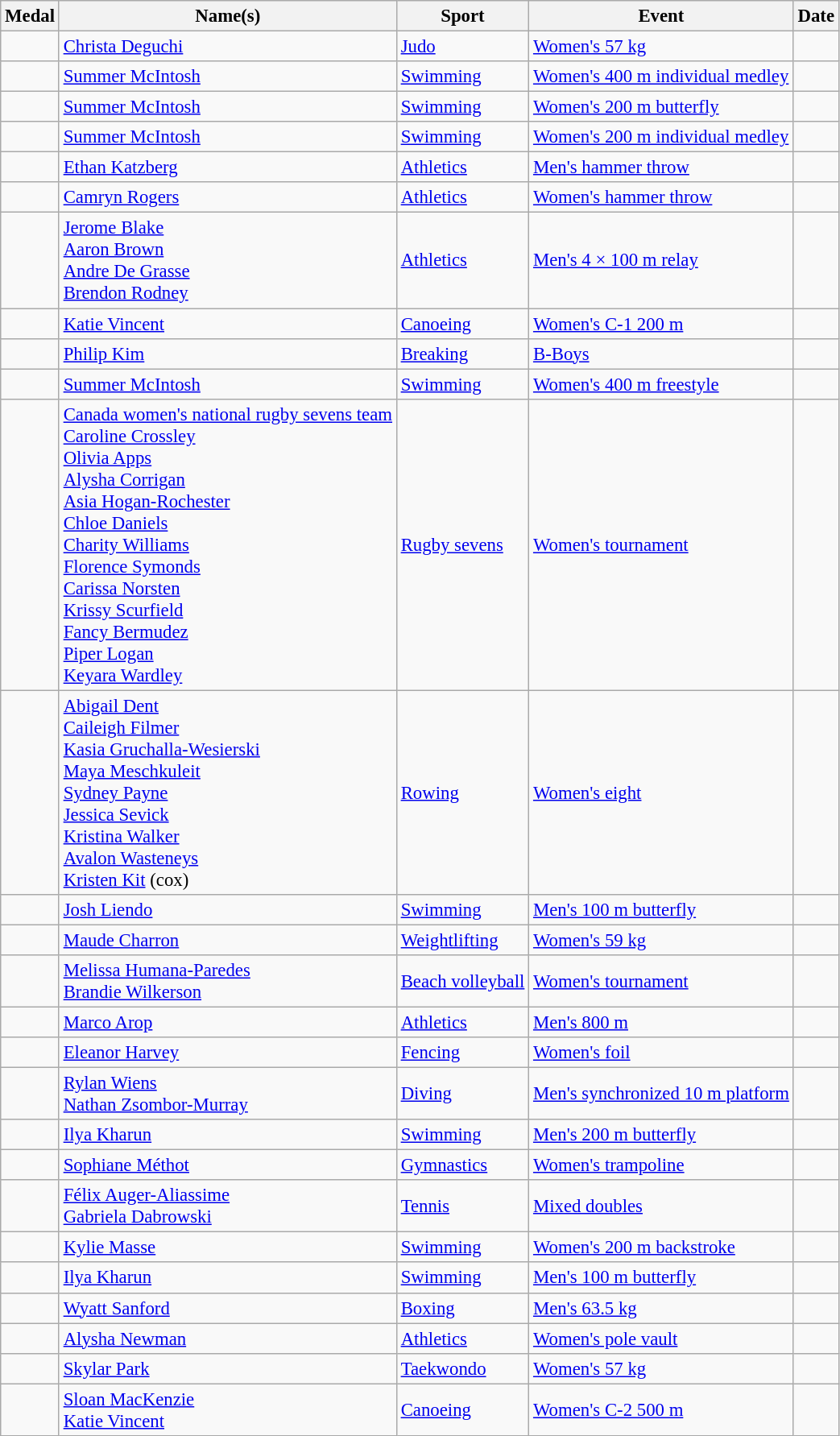<table class="wikitable sortable" style="font-size: 95%;">
<tr>
<th>Medal</th>
<th>Name(s)</th>
<th>Sport</th>
<th>Event</th>
<th>Date</th>
</tr>
<tr>
<td></td>
<td><a href='#'>Christa Deguchi</a></td>
<td><a href='#'>Judo</a></td>
<td><a href='#'>Women's 57 kg</a></td>
<td></td>
</tr>
<tr>
<td></td>
<td><a href='#'>Summer McIntosh</a></td>
<td><a href='#'>Swimming</a></td>
<td><a href='#'>Women's 400 m individual medley</a></td>
<td></td>
</tr>
<tr>
<td></td>
<td><a href='#'>Summer McIntosh</a></td>
<td><a href='#'>Swimming</a></td>
<td><a href='#'>Women's 200 m butterfly</a></td>
<td></td>
</tr>
<tr>
<td></td>
<td><a href='#'>Summer McIntosh</a></td>
<td><a href='#'>Swimming</a></td>
<td><a href='#'>Women's 200 m individual medley</a></td>
<td></td>
</tr>
<tr>
<td></td>
<td><a href='#'>Ethan Katzberg</a></td>
<td><a href='#'>Athletics</a></td>
<td><a href='#'>Men's hammer throw</a></td>
<td></td>
</tr>
<tr>
<td></td>
<td><a href='#'>Camryn Rogers</a></td>
<td><a href='#'>Athletics</a></td>
<td><a href='#'>Women's hammer throw</a></td>
<td></td>
</tr>
<tr>
<td></td>
<td><a href='#'>Jerome Blake</a><br><a href='#'>Aaron Brown</a><br><a href='#'>Andre De Grasse</a><br><a href='#'>Brendon Rodney</a></td>
<td><a href='#'>Athletics</a></td>
<td><a href='#'>Men's 4 × 100 m relay</a></td>
<td></td>
</tr>
<tr>
<td></td>
<td><a href='#'>Katie Vincent</a></td>
<td><a href='#'>Canoeing</a></td>
<td><a href='#'>Women's C-1 200 m</a></td>
<td></td>
</tr>
<tr>
<td></td>
<td><a href='#'>Philip Kim</a></td>
<td><a href='#'>Breaking</a></td>
<td><a href='#'>B-Boys</a></td>
<td></td>
</tr>
<tr>
<td></td>
<td><a href='#'>Summer McIntosh</a></td>
<td><a href='#'>Swimming</a></td>
<td><a href='#'>Women's 400 m freestyle</a></td>
<td></td>
</tr>
<tr>
<td></td>
<td><a href='#'>Canada women's national rugby sevens team</a><br><a href='#'>Caroline Crossley</a><br><a href='#'>Olivia Apps</a><br><a href='#'>Alysha Corrigan</a><br><a href='#'>Asia Hogan-Rochester</a><br><a href='#'>Chloe Daniels</a><br><a href='#'>Charity Williams</a><br><a href='#'>Florence Symonds</a><br><a href='#'>Carissa Norsten</a><br><a href='#'>Krissy Scurfield</a><br><a href='#'>Fancy Bermudez</a><br><a href='#'>Piper Logan</a><br><a href='#'>Keyara Wardley</a></td>
<td><a href='#'>Rugby sevens</a></td>
<td><a href='#'>Women's tournament</a></td>
<td></td>
</tr>
<tr>
<td></td>
<td><a href='#'>Abigail Dent</a><br><a href='#'>Caileigh Filmer</a><br><a href='#'>Kasia Gruchalla-Wesierski</a><br><a href='#'>Maya Meschkuleit</a><br><a href='#'>Sydney Payne</a><br><a href='#'>Jessica Sevick</a><br><a href='#'>Kristina Walker</a><br><a href='#'>Avalon Wasteneys</a><br><a href='#'>Kristen Kit</a> (cox)</td>
<td><a href='#'>Rowing</a></td>
<td><a href='#'>Women's eight</a></td>
<td></td>
</tr>
<tr>
<td></td>
<td><a href='#'>Josh Liendo</a></td>
<td><a href='#'>Swimming</a></td>
<td><a href='#'>Men's 100 m butterfly</a></td>
<td></td>
</tr>
<tr>
<td></td>
<td><a href='#'>Maude Charron</a></td>
<td><a href='#'>Weightlifting</a></td>
<td><a href='#'>Women's 59 kg</a></td>
<td></td>
</tr>
<tr>
<td></td>
<td><a href='#'>Melissa Humana-Paredes</a><br><a href='#'>Brandie Wilkerson</a></td>
<td><a href='#'>Beach volleyball</a></td>
<td><a href='#'>Women's tournament</a></td>
<td></td>
</tr>
<tr>
<td></td>
<td><a href='#'>Marco Arop</a><br></td>
<td><a href='#'>Athletics</a></td>
<td><a href='#'>Men's 800 m</a></td>
<td></td>
</tr>
<tr>
<td></td>
<td><a href='#'>Eleanor Harvey</a></td>
<td><a href='#'>Fencing</a></td>
<td><a href='#'>Women's foil</a></td>
<td></td>
</tr>
<tr>
<td></td>
<td><a href='#'>Rylan Wiens</a><br><a href='#'>Nathan Zsombor-Murray</a></td>
<td><a href='#'>Diving</a></td>
<td><a href='#'>Men's synchronized 10 m platform</a></td>
<td></td>
</tr>
<tr>
<td></td>
<td><a href='#'>Ilya Kharun</a></td>
<td><a href='#'>Swimming</a></td>
<td><a href='#'>Men's 200 m butterfly</a></td>
<td></td>
</tr>
<tr>
<td></td>
<td><a href='#'>Sophiane Méthot</a></td>
<td><a href='#'>Gymnastics</a></td>
<td><a href='#'>Women's trampoline</a></td>
<td></td>
</tr>
<tr>
<td></td>
<td><a href='#'>Félix Auger-Aliassime</a><br><a href='#'>Gabriela Dabrowski</a></td>
<td><a href='#'>Tennis</a></td>
<td><a href='#'>Mixed doubles</a></td>
<td></td>
</tr>
<tr>
<td></td>
<td><a href='#'>Kylie Masse</a></td>
<td><a href='#'>Swimming</a></td>
<td><a href='#'>Women's 200 m backstroke</a></td>
<td></td>
</tr>
<tr>
<td></td>
<td><a href='#'>Ilya Kharun</a></td>
<td><a href='#'>Swimming</a></td>
<td><a href='#'>Men's 100 m butterfly</a></td>
<td></td>
</tr>
<tr>
<td></td>
<td><a href='#'>Wyatt Sanford</a></td>
<td><a href='#'>Boxing</a></td>
<td><a href='#'>Men's 63.5 kg</a></td>
<td></td>
</tr>
<tr>
<td></td>
<td><a href='#'>Alysha Newman</a></td>
<td><a href='#'>Athletics</a></td>
<td><a href='#'>Women's pole vault</a></td>
<td></td>
</tr>
<tr>
<td></td>
<td><a href='#'>Skylar Park</a></td>
<td><a href='#'>Taekwondo</a></td>
<td><a href='#'>Women's 57 kg</a></td>
<td></td>
</tr>
<tr>
<td></td>
<td><a href='#'>Sloan MacKenzie</a><br><a href='#'>Katie Vincent</a></td>
<td><a href='#'>Canoeing</a></td>
<td><a href='#'>Women's C-2 500 m</a></td>
<td></td>
</tr>
</table>
